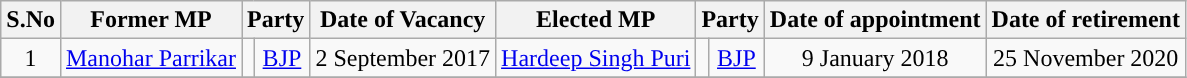<table class="wikitable sortable">
<tr>
<th>S.No</th>
<th>Former MP</th>
<th colspan=2>Party</th>
<th>Date of Vacancy</th>
<th>Elected MP</th>
<th colspan=2>Party</th>
<th>Date of appointment</th>
<th>Date of retirement</th>
</tr>
<tr style="text-align:center;">
<td>1</td>
<td><a href='#'>Manohar Parrikar</a></td>
<td width="1px"></td>
<td><a href='#'>BJP</a></td>
<td>2 September 2017</td>
<td><a href='#'>Hardeep Singh Puri</a></td>
<td width="1px"></td>
<td><a href='#'>BJP</a></td>
<td>9 January 2018</td>
<td>25 November 2020</td>
</tr>
<tr style="text-align:center;">
</tr>
</table>
